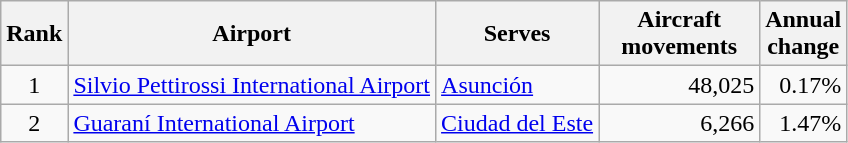<table class="wikitable sortable">
<tr>
<th>Rank</th>
<th>Airport</th>
<th>Serves</th>
<th style="width:100px">Aircraft<br>movements</th>
<th>Annual<br>change</th>
</tr>
<tr>
<td align="center">1</td>
<td><a href='#'>Silvio Pettirossi International Airport</a></td>
<td><a href='#'>Asunción</a></td>
<td align="right">48,025</td>
<td align="right">0.17%</td>
</tr>
<tr>
<td align="center">2</td>
<td><a href='#'>Guaraní International Airport</a></td>
<td><a href='#'>Ciudad del Este</a></td>
<td align="right">6,266</td>
<td align="right">1.47%</td>
</tr>
</table>
